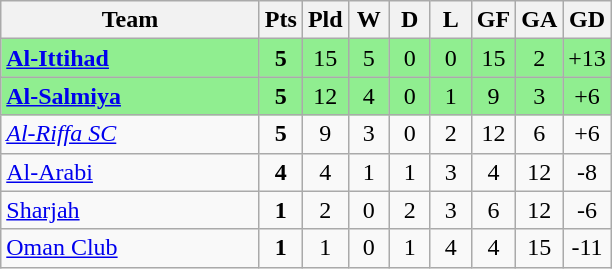<table class="wikitable" style="text-align: center;">
<tr>
<th width="165">Team</th>
<th width="20">Pts</th>
<th width="20">Pld</th>
<th width="20">W</th>
<th width="20">D</th>
<th width="20">L</th>
<th width="20">GF</th>
<th width="20">GA</th>
<th width="20">GD</th>
</tr>
<tr bgcolor=lightgreen>
<td style="text-align:left;"> <strong><a href='#'>Al-Ittihad</a></strong></td>
<td><strong>5</strong></td>
<td>15</td>
<td>5</td>
<td>0</td>
<td>0</td>
<td>15</td>
<td>2</td>
<td>+13</td>
</tr>
<tr bgcolor=lightgreen>
<td style="text-align:left;"> <strong><a href='#'>Al-Salmiya</a></strong></td>
<td><strong>5</strong></td>
<td>12</td>
<td>4</td>
<td>0</td>
<td>1</td>
<td>9</td>
<td>3</td>
<td>+6</td>
</tr>
<tr>
<td style="text-align:left;"> <em><a href='#'>Al-Riffa SC</a></em></td>
<td><strong>5</strong></td>
<td>9</td>
<td>3</td>
<td>0</td>
<td>2</td>
<td>12</td>
<td>6</td>
<td>+6</td>
</tr>
<tr>
<td style="text-align:left;"> <a href='#'>Al-Arabi</a></td>
<td><strong>4</strong></td>
<td>4</td>
<td>1</td>
<td>1</td>
<td>3</td>
<td>4</td>
<td>12</td>
<td>-8</td>
</tr>
<tr>
<td style="text-align:left;"> <a href='#'>Sharjah</a></td>
<td><strong>1</strong></td>
<td>2</td>
<td>0</td>
<td>2</td>
<td>3</td>
<td>6</td>
<td>12</td>
<td>-6</td>
</tr>
<tr>
<td style="text-align:left;"> <a href='#'>Oman Club</a></td>
<td><strong>1</strong></td>
<td>1</td>
<td>0</td>
<td>1</td>
<td>4</td>
<td>4</td>
<td>15</td>
<td>-11</td>
</tr>
</table>
